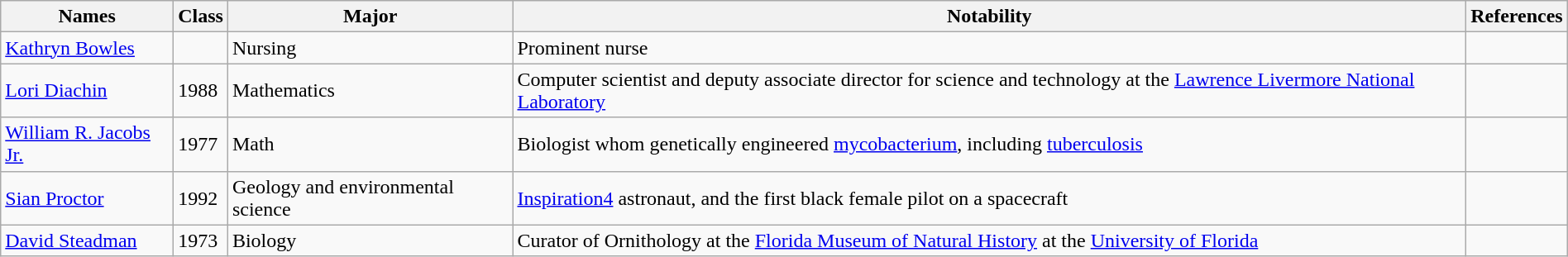<table class="wikitable sortable" style="width:100%;">
<tr>
<th>Names</th>
<th>Class</th>
<th>Major</th>
<th>Notability</th>
<th>References</th>
</tr>
<tr>
<td><a href='#'>Kathryn Bowles</a></td>
<td></td>
<td>Nursing</td>
<td>Prominent nurse</td>
<td></td>
</tr>
<tr>
<td><a href='#'>Lori Diachin</a></td>
<td>1988</td>
<td>Mathematics</td>
<td>Computer scientist and deputy associate director for science and technology at the <a href='#'>Lawrence Livermore National Laboratory</a></td>
<td></td>
</tr>
<tr>
<td><a href='#'>William R. Jacobs Jr.</a></td>
<td>1977</td>
<td>Math</td>
<td>Biologist whom genetically engineered <a href='#'>mycobacterium</a>, including <a href='#'>tuberculosis</a></td>
<td></td>
</tr>
<tr>
<td><a href='#'>Sian Proctor</a></td>
<td>1992</td>
<td>Geology and environmental science</td>
<td><a href='#'>Inspiration4</a> astronaut, and the first black female pilot on a spacecraft</td>
<td></td>
</tr>
<tr>
<td><a href='#'>David Steadman</a></td>
<td>1973</td>
<td>Biology</td>
<td>Curator of Ornithology at the <a href='#'>Florida Museum of Natural History</a> at the <a href='#'>University of Florida</a></td>
<td></td>
</tr>
</table>
